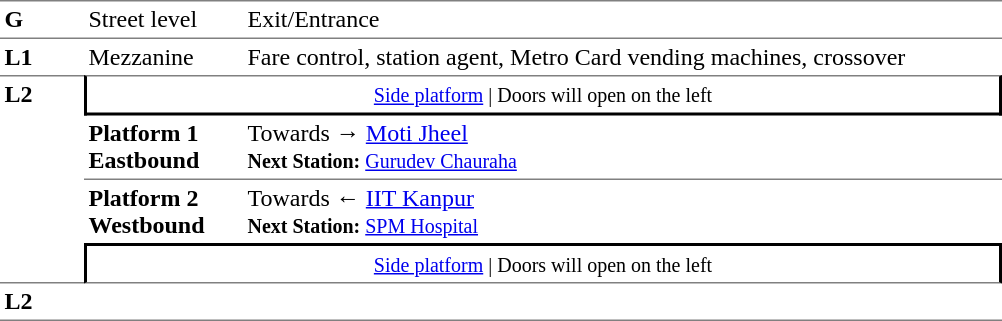<table table border=0 cellspacing=0 cellpadding=3>
<tr>
<td style="border-bottom:solid 1px gray;border-top:solid 1px gray;" width=50 valign=top><strong>G</strong></td>
<td style="border-top:solid 1px gray;border-bottom:solid 1px gray;" width=100 valign=top>Street level</td>
<td style="border-top:solid 1px gray;border-bottom:solid 1px gray;" width=500 valign=top>Exit/Entrance</td>
</tr>
<tr>
<td valign=top><strong>L1</strong></td>
<td valign=top>Mezzanine</td>
<td valign=top>Fare control, station agent, Metro Card vending machines, crossover<br></td>
</tr>
<tr>
<td style="border-top:solid 1px gray;border-bottom:solid 1px gray;" width=50 rowspan=4 valign=top><strong>L2</strong></td>
<td style="border-top:solid 1px gray;border-right:solid 2px black;border-left:solid 2px black;border-bottom:solid 2px black;text-align:center;" colspan=2><small><a href='#'>Side platform</a> | Doors will open on the left </small></td>
</tr>
<tr>
<td style="border-bottom:solid 1px gray;" width=100><span><strong>Platform 1</strong><br><strong>Eastbound</strong></span></td>
<td style="border-bottom:solid 1px gray;" width=500>Towards → <a href='#'>Moti Jheel</a><br><small><strong>Next Station:</strong> <a href='#'>Gurudev Chauraha</a></small></td>
</tr>
<tr>
<td><span><strong>Platform 2</strong><br><strong>Westbound</strong></span></td>
<td>Towards ← <a href='#'>IIT Kanpur</a><br><small><strong>Next Station:</strong> <a href='#'>SPM Hospital</a></small></td>
</tr>
<tr>
<td style="border-top:solid 2px black;border-right:solid 2px black;border-left:solid 2px black;border-bottom:solid 1px gray;" colspan=2  align=center><small><a href='#'>Side platform</a> | Doors will open on the left </small></td>
</tr>
<tr>
<td style="border-bottom:solid 1px gray;" width=50 rowspan=2 valign=top><strong>L2</strong></td>
<td style="border-bottom:solid 1px gray;" width=100></td>
<td style="border-bottom:solid 1px gray;" width=500></td>
</tr>
<tr>
</tr>
</table>
